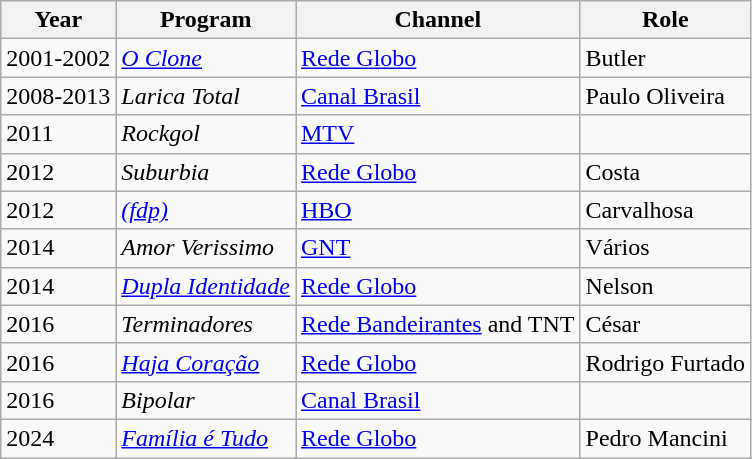<table class="wikitable">
<tr>
<th>Year</th>
<th>Program</th>
<th>Channel</th>
<th>Role</th>
</tr>
<tr>
<td>2001-2002</td>
<td><em><a href='#'>O Clone</a></em></td>
<td><a href='#'>Rede Globo</a></td>
<td>Butler</td>
</tr>
<tr>
<td>2008-2013</td>
<td><em>Larica Total</em></td>
<td><a href='#'>Canal Brasil</a></td>
<td>Paulo Oliveira</td>
</tr>
<tr>
<td>2011</td>
<td><em>Rockgol</em></td>
<td><a href='#'>MTV</a></td>
<td></td>
</tr>
<tr>
<td>2012</td>
<td><em>Suburbia</em></td>
<td><a href='#'>Rede Globo</a></td>
<td>Costa</td>
</tr>
<tr>
<td>2012</td>
<td><em><a href='#'>(fdp)</a></em></td>
<td><a href='#'>HBO</a></td>
<td>Carvalhosa</td>
</tr>
<tr>
<td>2014</td>
<td><em>Amor Verissimo</em></td>
<td><a href='#'>GNT</a></td>
<td>Vários</td>
</tr>
<tr>
<td>2014</td>
<td><em><a href='#'>Dupla Identidade</a></em></td>
<td><a href='#'>Rede Globo</a></td>
<td>Nelson</td>
</tr>
<tr>
<td>2016</td>
<td><em>Terminadores</em></td>
<td><a href='#'>Rede Bandeirantes</a> and TNT</td>
<td>César</td>
</tr>
<tr>
<td>2016</td>
<td><em><a href='#'>Haja Coração</a></em></td>
<td><a href='#'>Rede Globo</a></td>
<td>Rodrigo Furtado</td>
</tr>
<tr>
<td>2016</td>
<td><em>Bipolar</em></td>
<td><a href='#'>Canal Brasil</a></td>
<td></td>
</tr>
<tr>
<td>2024</td>
<td><em><a href='#'>Família é Tudo</a></em></td>
<td><a href='#'>Rede Globo</a></td>
<td>Pedro Mancini</td>
</tr>
</table>
